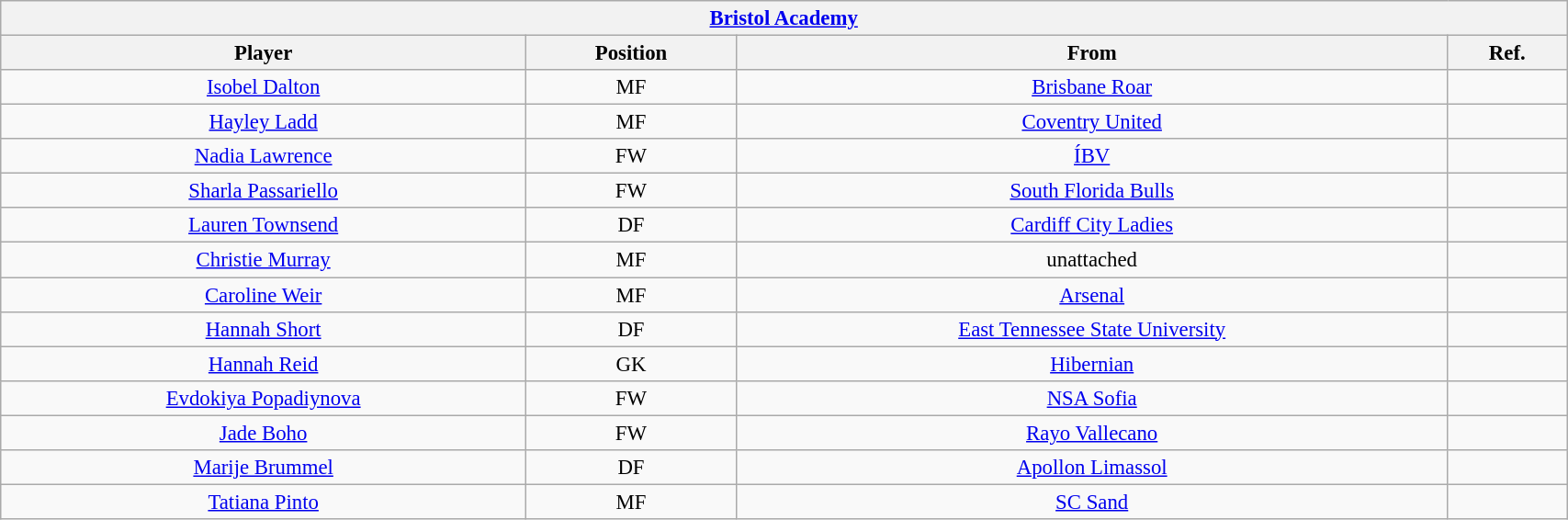<table class="wikitable sortable collapsible collapsed" style="font-size:95%; text-align: center; width: 90%;">
<tr>
<th colspan="4"  style="with:100%; text-align:center;"><strong><a href='#'>Bristol Academy</a></strong></th>
</tr>
<tr>
<th>Player</th>
<th>Position</th>
<th>From</th>
<th>Ref.</th>
</tr>
<tr>
<td> <a href='#'>Isobel Dalton</a></td>
<td>MF</td>
<td><a href='#'>Brisbane Roar</a></td>
<td></td>
</tr>
<tr>
<td> <a href='#'>Hayley Ladd</a></td>
<td>MF</td>
<td><a href='#'>Coventry United</a></td>
<td></td>
</tr>
<tr>
<td> <a href='#'>Nadia Lawrence</a></td>
<td>FW</td>
<td><a href='#'>ÍBV</a></td>
<td></td>
</tr>
<tr>
<td> <a href='#'>Sharla Passariello</a></td>
<td>FW</td>
<td><a href='#'>South Florida Bulls</a></td>
<td></td>
</tr>
<tr>
<td> <a href='#'>Lauren Townsend</a></td>
<td>DF</td>
<td><a href='#'>Cardiff City Ladies</a></td>
<td></td>
</tr>
<tr>
<td> <a href='#'>Christie Murray</a></td>
<td>MF</td>
<td>unattached</td>
<td></td>
</tr>
<tr>
<td> <a href='#'>Caroline Weir</a></td>
<td>MF</td>
<td><a href='#'>Arsenal</a></td>
<td></td>
</tr>
<tr>
<td> <a href='#'>Hannah Short</a></td>
<td>DF</td>
<td><a href='#'>East Tennessee State University</a></td>
<td></td>
</tr>
<tr>
<td> <a href='#'>Hannah Reid</a></td>
<td>GK</td>
<td><a href='#'>Hibernian</a></td>
<td></td>
</tr>
<tr>
<td> <a href='#'>Evdokiya Popadiynova</a></td>
<td>FW</td>
<td><a href='#'>NSA Sofia</a></td>
<td></td>
</tr>
<tr>
<td> <a href='#'>Jade Boho</a></td>
<td>FW</td>
<td><a href='#'>Rayo Vallecano</a></td>
<td></td>
</tr>
<tr>
<td> <a href='#'>Marije Brummel</a></td>
<td>DF</td>
<td><a href='#'>Apollon Limassol</a></td>
<td></td>
</tr>
<tr>
<td> <a href='#'>Tatiana Pinto</a></td>
<td>MF</td>
<td><a href='#'>SC Sand</a></td>
<td></td>
</tr>
</table>
